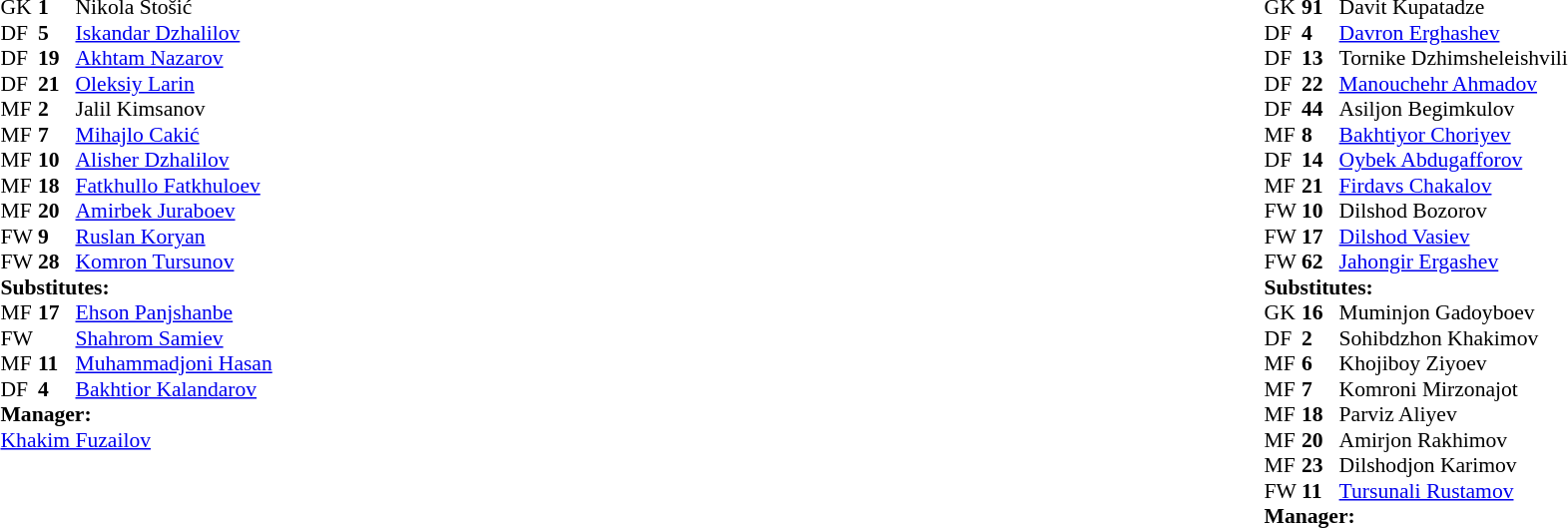<table width="100%">
<tr>
<td valign="top" width="50%"><br><table style="font-size: 90%" cellspacing="0" cellpadding="0">
<tr>
<td colspan="4"></td>
</tr>
<tr>
<th width=25></th>
<th width=25></th>
</tr>
<tr>
<td>GK</td>
<td><strong>1 </strong></td>
<td> Nikola Stošić</td>
<td></td>
</tr>
<tr>
<td>DF</td>
<td><strong>5 </strong></td>
<td> <a href='#'>Iskandar Dzhalilov</a></td>
<td></td>
</tr>
<tr>
<td>DF</td>
<td><strong>19</strong></td>
<td> <a href='#'>Akhtam Nazarov</a></td>
<td></td>
</tr>
<tr>
<td>DF</td>
<td><strong>21</strong></td>
<td> <a href='#'>Oleksiy Larin</a></td>
<td></td>
</tr>
<tr>
<td>MF</td>
<td><strong>2 </strong></td>
<td> Jalil Kimsanov</td>
<td></td>
<td></td>
</tr>
<tr>
<td>MF</td>
<td><strong>7 </strong></td>
<td> <a href='#'>Mihajlo Cakić</a></td>
<td></td>
<td></td>
</tr>
<tr>
<td>MF</td>
<td><strong>10</strong></td>
<td> <a href='#'>Alisher Dzhalilov</a></td>
<td></td>
</tr>
<tr>
<td>MF</td>
<td><strong>18</strong></td>
<td> <a href='#'>Fatkhullo Fatkhuloev</a></td>
<td></td>
</tr>
<tr>
<td>MF</td>
<td><strong>20</strong></td>
<td> <a href='#'>Amirbek Juraboev</a></td>
<td></td>
<td></td>
</tr>
<tr>
<td>FW</td>
<td><strong>9 </strong></td>
<td> <a href='#'>Ruslan Koryan</a></td>
<td></td>
<td></td>
</tr>
<tr>
<td>FW</td>
<td><strong>28</strong></td>
<td> <a href='#'>Komron Tursunov</a></td>
<td></td>
</tr>
<tr>
<td colspan=3><strong>Substitutes:</strong></td>
</tr>
<tr>
<td>MF</td>
<td><strong>17</strong></td>
<td> <a href='#'>Ehson Panjshanbe</a></td>
<td></td>
<td></td>
</tr>
<tr>
<td>FW</td>
<td><strong>  </strong></td>
<td> <a href='#'>Shahrom Samiev</a></td>
<td></td>
<td></td>
</tr>
<tr>
<td>MF</td>
<td><strong>11</strong></td>
<td> <a href='#'>Muhammadjoni Hasan</a></td>
<td></td>
<td></td>
</tr>
<tr>
<td>DF</td>
<td><strong>4 </strong></td>
<td> <a href='#'>Bakhtior Kalandarov</a></td>
<td></td>
<td></td>
</tr>
<tr>
<td colspan=3><strong>Manager:</strong></td>
</tr>
<tr>
<td colspan=4> <a href='#'>Khakim Fuzailov</a></td>
</tr>
</table>
</td>
<td valign="top"></td>
<td valign="top" width="50%"><br><table style="font-size: 90%" cellspacing="0" cellpadding="0" align=center>
<tr>
<td colspan="4"></td>
</tr>
<tr>
<th width=25></th>
<th width=25></th>
</tr>
<tr>
<td>GK</td>
<td><strong>91</strong></td>
<td> Davit Kupatadze</td>
<td></td>
</tr>
<tr>
<td>DF</td>
<td><strong>4 </strong></td>
<td> <a href='#'>Davron Erghashev</a></td>
<td></td>
</tr>
<tr>
<td>DF</td>
<td><strong>13</strong></td>
<td> Tornike Dzhimsheleishvili</td>
<td></td>
</tr>
<tr>
<td>DF</td>
<td><strong>22</strong></td>
<td> <a href='#'>Manouchehr Ahmadov</a></td>
<td></td>
</tr>
<tr>
<td>DF</td>
<td><strong>44</strong></td>
<td> Asiljon Begimkulov</td>
<td></td>
</tr>
<tr>
<td>MF</td>
<td><strong>8 </strong></td>
<td> <a href='#'>Bakhtiyor Choriyev</a></td>
<td></td>
<td></td>
</tr>
<tr>
<td>DF</td>
<td><strong>14</strong></td>
<td> <a href='#'>Oybek Abdugafforov</a></td>
<td></td>
<td></td>
</tr>
<tr>
<td>MF</td>
<td><strong>21</strong></td>
<td> <a href='#'>Firdavs Chakalov</a></td>
<td></td>
<td></td>
</tr>
<tr>
<td>FW</td>
<td><strong>10</strong></td>
<td> Dilshod Bozorov</td>
<td></td>
<td></td>
</tr>
<tr>
<td>FW</td>
<td><strong>17</strong></td>
<td> <a href='#'>Dilshod Vasiev</a></td>
<td></td>
<td></td>
</tr>
<tr>
<td>FW</td>
<td><strong>62</strong></td>
<td> <a href='#'>Jahongir Ergashev</a></td>
<td></td>
<td></td>
</tr>
<tr>
<td colspan=3><strong>Substitutes:</strong></td>
</tr>
<tr>
<td>GK</td>
<td><strong>16</strong></td>
<td> Muminjon Gadoyboev</td>
<td></td>
<td></td>
</tr>
<tr>
<td>DF</td>
<td><strong>2 </strong></td>
<td> Sohibdzhon Khakimov</td>
<td></td>
<td></td>
</tr>
<tr>
<td>MF</td>
<td><strong>6 </strong></td>
<td> Khojiboy Ziyoev</td>
<td></td>
<td></td>
</tr>
<tr>
<td>MF</td>
<td><strong>7 </strong></td>
<td> Komroni Mirzonajot</td>
<td></td>
<td></td>
</tr>
<tr>
<td>MF</td>
<td><strong>18</strong></td>
<td> Parviz Aliyev</td>
<td></td>
<td></td>
</tr>
<tr>
<td>MF</td>
<td><strong>20</strong></td>
<td> Amirjon Rakhimov</td>
<td></td>
<td></td>
</tr>
<tr>
<td>MF</td>
<td><strong>23</strong></td>
<td> Dilshodjon Karimov</td>
<td></td>
<td></td>
</tr>
<tr>
<td>FW</td>
<td><strong>11</strong></td>
<td> <a href='#'>Tursunali Rustamov</a></td>
<td></td>
<td></td>
</tr>
<tr>
<td colspan=3><strong>Manager:</strong></td>
</tr>
<tr>
</tr>
</table>
</td>
</tr>
</table>
